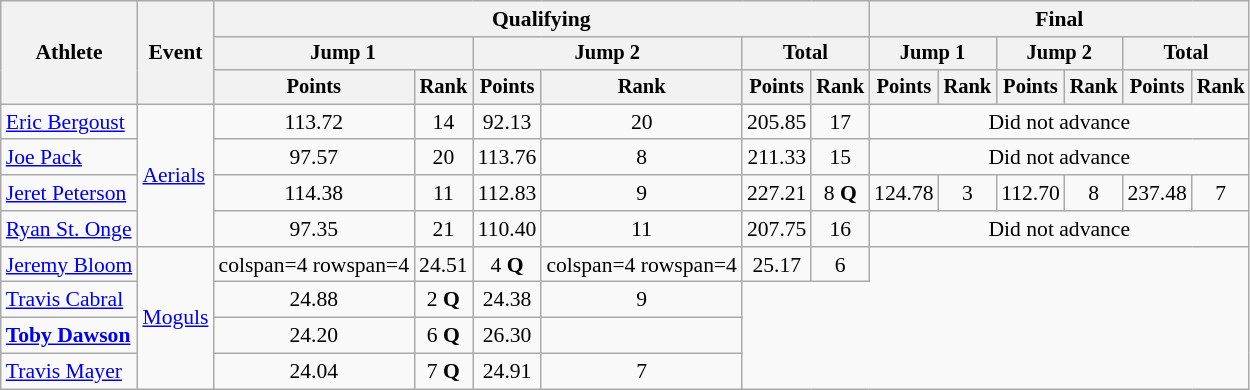<table class=wikitable style=font-size:90%;text-align:center>
<tr>
<th rowspan=3>Athlete</th>
<th rowspan=3>Event</th>
<th colspan=6>Qualifying</th>
<th colspan=6>Final</th>
</tr>
<tr style=font-size:95%>
<th colspan=2>Jump 1</th>
<th colspan=2>Jump 2</th>
<th colspan=2>Total</th>
<th colspan=2>Jump 1</th>
<th colspan=2>Jump 2</th>
<th colspan=2>Total</th>
</tr>
<tr style=font-size:95%>
<th>Points</th>
<th>Rank</th>
<th>Points</th>
<th>Rank</th>
<th>Points</th>
<th>Rank</th>
<th>Points</th>
<th>Rank</th>
<th>Points</th>
<th>Rank</th>
<th>Points</th>
<th>Rank</th>
</tr>
<tr>
<td align=left><a href='#'>Eric Bergoust</a></td>
<td align=left rowspan=4><a href='#'>Aerials</a></td>
<td>113.72</td>
<td>14</td>
<td>92.13</td>
<td>20</td>
<td>205.85</td>
<td>17</td>
<td colspan=6>Did not advance</td>
</tr>
<tr>
<td align=left><a href='#'>Joe Pack</a></td>
<td>97.57</td>
<td>20</td>
<td>113.76</td>
<td>8</td>
<td>211.33</td>
<td>15</td>
<td colspan=6>Did not advance</td>
</tr>
<tr>
<td align=left><a href='#'>Jeret Peterson</a></td>
<td>114.38</td>
<td>11</td>
<td>112.83</td>
<td>9</td>
<td>227.21</td>
<td>8 <strong>Q</strong></td>
<td>124.78</td>
<td>3</td>
<td>112.70</td>
<td>8</td>
<td>237.48</td>
<td>7</td>
</tr>
<tr>
<td align=left><a href='#'>Ryan St. Onge</a></td>
<td>97.35</td>
<td>21</td>
<td>110.40</td>
<td>11</td>
<td>207.75</td>
<td>16</td>
<td colspan=6>Did not advance</td>
</tr>
<tr>
<td align=left><a href='#'>Jeremy Bloom</a></td>
<td align=left rowspan=4><a href='#'>Moguls</a></td>
<td>colspan=4 rowspan=4 </td>
<td>24.51</td>
<td>4 <strong>Q</strong></td>
<td>colspan=4 rowspan=4 </td>
<td>25.17</td>
<td>6</td>
</tr>
<tr>
<td align=left><a href='#'>Travis Cabral</a></td>
<td>24.88</td>
<td>2 <strong>Q</strong></td>
<td>24.38</td>
<td>9</td>
</tr>
<tr>
<td align=left><strong><a href='#'>Toby Dawson</a></strong></td>
<td>24.20</td>
<td>6 <strong>Q</strong></td>
<td>26.30</td>
<td></td>
</tr>
<tr>
<td align=left><a href='#'>Travis Mayer</a></td>
<td>24.04</td>
<td>7 <strong>Q</strong></td>
<td>24.91</td>
<td>7</td>
</tr>
</table>
